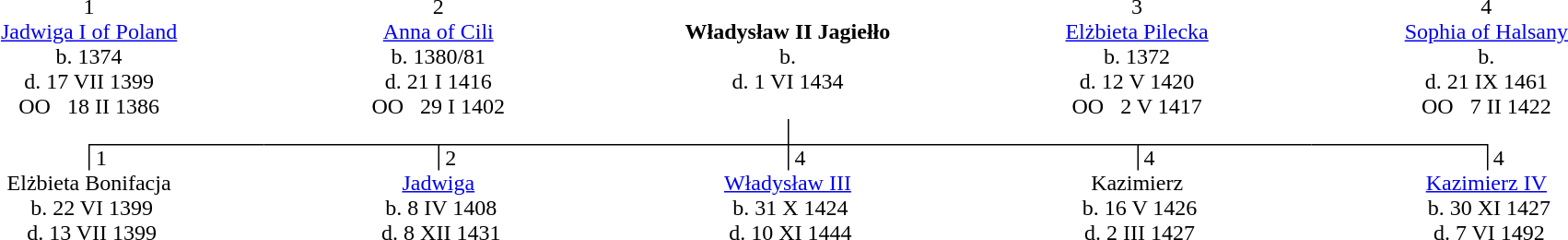<table style="width:100%; text-align:center; vertical-align:top;" cellspacing="0" cellpadding="0">
<tr style="vertical-align:top;">
<td colspan="2">1<br> <a href='#'>Jadwiga I of Poland</a><br>b. 1374 <br>d. 17 VII 1399 <br><span>OO</span>   18 II 1386</td>
<td colspan="2">2<br> <a href='#'>Anna of Cili</a><br>b. 1380/81 <br>d. 21 I 1416 <br><span>OO</span>   29 I 1402</td>
<td colspan="2" style="vertical-align:middle;"><strong>Władysław II Jagiełło</strong><br>b.  <br>d. 1 VI 1434</td>
<td colspan="2">3<br> <a href='#'>Elżbieta Pilecka</a><br>b. 1372 <br>d. 12 V 1420 <br><span>OO</span>   2 V 1417</td>
<td colspan="2">4<br> <a href='#'>Sophia of Halsany</a><br>b.  <br>d. 21 IX 1461 <br><span>OO</span>   7 II 1422</td>
</tr>
<tr>
<td style="width:10%;"> </td>
<td style="width:10%;"> </td>
<td style="width:10%;"> </td>
<td style="width:10%;"> </td>
<td style="width:10%;"> </td>
<td style="width:10%;border-left:1px solid black;"> </td>
<td style="width:10%;"> </td>
<td style="width:10%;"> </td>
<td style="width:10%;"> </td>
<td style="width:10%;"> </td>
</tr>
<tr style="text-align:left;">
<td style="width:10%;"> </td>
<td style="width:10%;border-left:1px solid black;border-top:1px solid black;"> 1</td>
<td style="width:10%;border-top:1px solid black;"> </td>
<td style="width:10%;border-left:1px solid black;border-top:1px solid black;"> 2</td>
<td style="width:10%;border-top:1px solid black;"> </td>
<td style="width:10%;border-left:1px solid black;border-top:1px solid black;"> 4</td>
<td style="width:10%;border-top:1px solid black;"> </td>
<td style="width:10%;border-left:1px solid black;border-top:1px solid black;"> 4</td>
<td style="width:10%;border-top:1px solid black;"> </td>
<td style="width:10%;border-left:1px solid black;"> 4</td>
</tr>
<tr style="vertical-align:top;">
<td colspan="2">Elżbieta Bonifacja <br> b. 22 VI 1399 <br> d. 13 VII 1399 <br> </td>
<td colspan="2"><a href='#'>Jadwiga</a> <br> b. 8 IV 1408 <br> d. 8 XII 1431 <br> </td>
<td colspan="2"><a href='#'>Władysław III</a> <br> b. 31 X 1424 <br> d. 10 XI 1444 <br> </td>
<td colspan="2">Kazimierz <br> b. 16 V 1426 <br> d. 2 III 1427 <br> </td>
<td colspan="2"><a href='#'>Kazimierz IV</a> <br> b. 30 XI 1427 <br> d. 7 VI 1492 <br> </td>
</tr>
<tr>
</tr>
</table>
